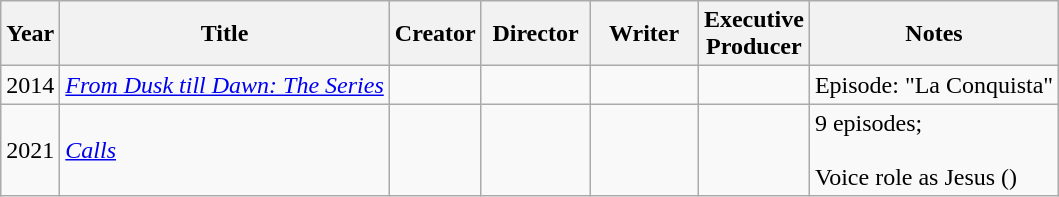<table class="wikitable">
<tr>
<th>Year</th>
<th>Title</th>
<th>Creator</th>
<th width=65>Director</th>
<th width=65>Writer</th>
<th width=65>Executive<br>Producer</th>
<th>Notes</th>
</tr>
<tr>
<td>2014</td>
<td><em><a href='#'>From Dusk till Dawn: The Series</a></em></td>
<td></td>
<td></td>
<td></td>
<td></td>
<td>Episode: "La Conquista"</td>
</tr>
<tr>
<td>2021</td>
<td><em><a href='#'>Calls</a></em></td>
<td></td>
<td></td>
<td></td>
<td></td>
<td>9 episodes;<br><br>Voice role as Jesus ()</td>
</tr>
</table>
